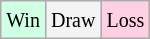<table class="wikitable">
<tr>
<td style="background-color: #d0ffe3;"><small>Win</small></td>
<td style="background-color: #f3f3f3;"><small>Draw</small></td>
<td style="background-color: #ffd0e3;"><small>Loss</small></td>
</tr>
</table>
